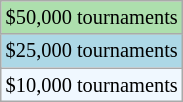<table class="wikitable" style="font-size:85%;">
<tr bgcolor=ADDFAD>
<td>$50,000 tournaments</td>
</tr>
<tr bgcolor=lightblue>
<td>$25,000 tournaments</td>
</tr>
<tr bgcolor=f0f8ff>
<td>$10,000 tournaments</td>
</tr>
</table>
